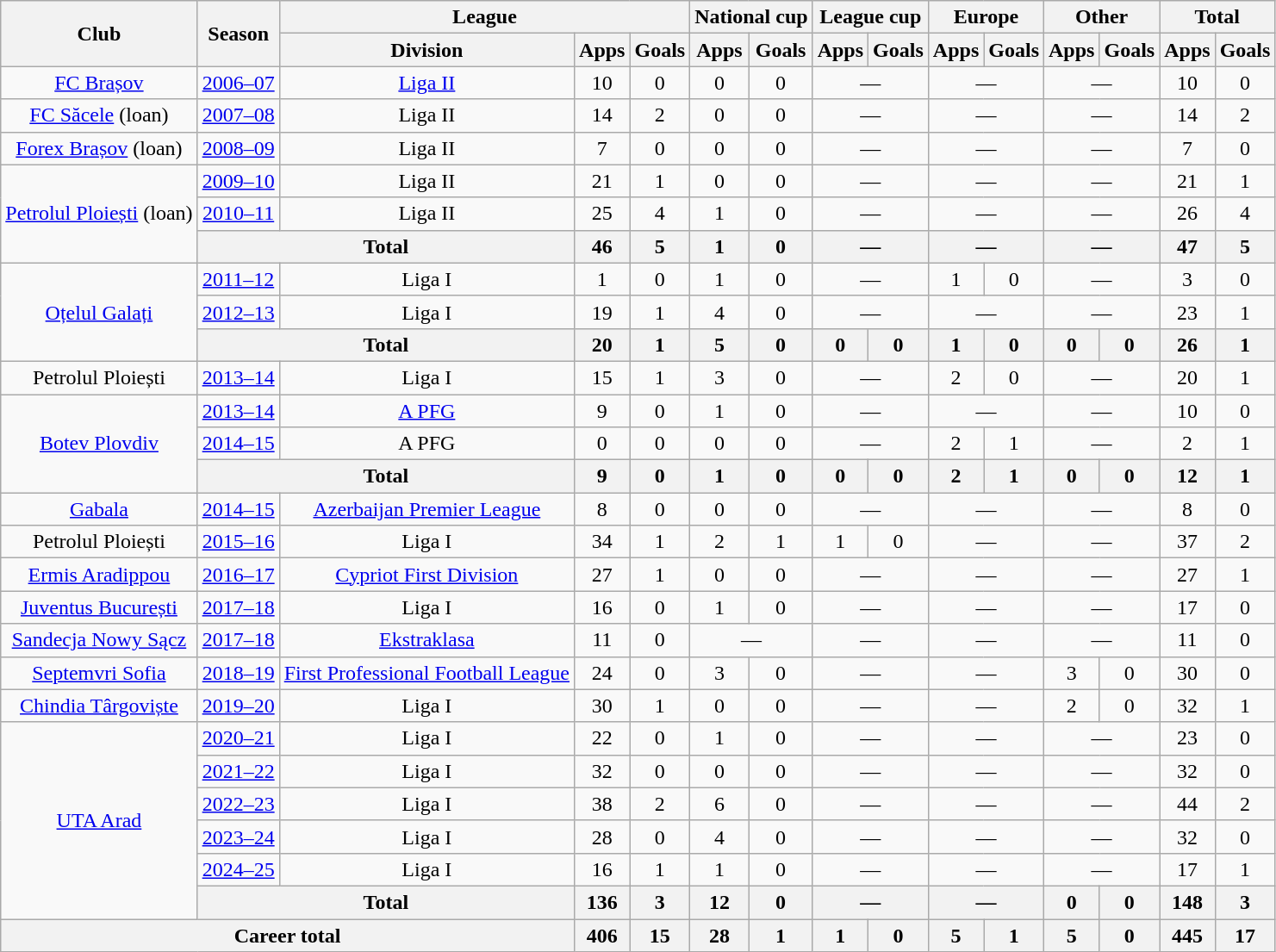<table class="wikitable" style="text-align:center">
<tr>
<th rowspan="2">Club</th>
<th rowspan="2">Season</th>
<th colspan="3">League</th>
<th colspan="2">National cup</th>
<th colspan="2">League cup</th>
<th colspan="2">Europe</th>
<th colspan="2">Other</th>
<th colspan="3">Total</th>
</tr>
<tr>
<th>Division</th>
<th>Apps</th>
<th>Goals</th>
<th>Apps</th>
<th>Goals</th>
<th>Apps</th>
<th>Goals</th>
<th>Apps</th>
<th>Goals</th>
<th>Apps</th>
<th>Goals</th>
<th>Apps</th>
<th>Goals</th>
</tr>
<tr>
<td><a href='#'>FC Brașov</a></td>
<td><a href='#'>2006–07</a></td>
<td><a href='#'>Liga II</a></td>
<td>10</td>
<td>0</td>
<td>0</td>
<td>0</td>
<td colspan="2">—</td>
<td colspan="2">—</td>
<td colspan="2">—</td>
<td>10</td>
<td>0</td>
</tr>
<tr>
<td><a href='#'>FC Săcele</a> (loan)</td>
<td><a href='#'>2007–08</a></td>
<td>Liga II</td>
<td>14</td>
<td>2</td>
<td>0</td>
<td>0</td>
<td colspan="2">—</td>
<td colspan="2">—</td>
<td colspan="2">—</td>
<td>14</td>
<td>2</td>
</tr>
<tr>
<td><a href='#'>Forex Brașov</a> (loan)</td>
<td><a href='#'>2008–09</a></td>
<td>Liga II</td>
<td>7</td>
<td>0</td>
<td>0</td>
<td>0</td>
<td colspan="2">—</td>
<td colspan="2">—</td>
<td colspan="2">—</td>
<td>7</td>
<td>0</td>
</tr>
<tr>
<td rowspan="3"><a href='#'>Petrolul Ploiești</a> (loan)</td>
<td><a href='#'>2009–10</a></td>
<td>Liga II</td>
<td>21</td>
<td>1</td>
<td>0</td>
<td>0</td>
<td colspan="2">—</td>
<td colspan="2">—</td>
<td colspan="2">—</td>
<td>21</td>
<td>1</td>
</tr>
<tr>
<td><a href='#'>2010–11</a></td>
<td>Liga II</td>
<td>25</td>
<td>4</td>
<td>1</td>
<td>0</td>
<td colspan="2">—</td>
<td colspan="2">—</td>
<td colspan="2">—</td>
<td>26</td>
<td>4</td>
</tr>
<tr>
<th colspan="2">Total</th>
<th>46</th>
<th>5</th>
<th>1</th>
<th>0</th>
<th colspan="2">—</th>
<th colspan="2">—</th>
<th colspan="2">—</th>
<th>47</th>
<th>5</th>
</tr>
<tr>
<td rowspan="3"><a href='#'>Oțelul Galați</a></td>
<td><a href='#'>2011–12</a></td>
<td>Liga I</td>
<td>1</td>
<td>0</td>
<td>1</td>
<td>0</td>
<td colspan="2">—</td>
<td>1</td>
<td>0</td>
<td colspan="2">—</td>
<td>3</td>
<td>0</td>
</tr>
<tr>
<td><a href='#'>2012–13</a></td>
<td>Liga I</td>
<td>19</td>
<td>1</td>
<td>4</td>
<td>0</td>
<td colspan="2">—</td>
<td colspan="2">—</td>
<td colspan="2">—</td>
<td>23</td>
<td>1</td>
</tr>
<tr>
<th colspan="2">Total</th>
<th>20</th>
<th>1</th>
<th>5</th>
<th>0</th>
<th>0</th>
<th>0</th>
<th>1</th>
<th>0</th>
<th>0</th>
<th>0</th>
<th>26</th>
<th>1</th>
</tr>
<tr>
<td>Petrolul Ploiești</td>
<td><a href='#'>2013–14</a></td>
<td>Liga I</td>
<td>15</td>
<td>1</td>
<td>3</td>
<td>0</td>
<td colspan="2">—</td>
<td>2</td>
<td>0</td>
<td colspan="2">—</td>
<td>20</td>
<td>1</td>
</tr>
<tr>
<td rowspan="3"><a href='#'>Botev Plovdiv</a></td>
<td><a href='#'>2013–14</a></td>
<td><a href='#'>A PFG</a></td>
<td>9</td>
<td>0</td>
<td>1</td>
<td>0</td>
<td colspan="2">—</td>
<td colspan="2">—</td>
<td colspan="2">—</td>
<td>10</td>
<td>0</td>
</tr>
<tr>
<td><a href='#'>2014–15</a></td>
<td>A PFG</td>
<td>0</td>
<td>0</td>
<td>0</td>
<td>0</td>
<td colspan="2">—</td>
<td>2</td>
<td>1</td>
<td colspan="2">—</td>
<td>2</td>
<td>1</td>
</tr>
<tr>
<th colspan="2">Total</th>
<th>9</th>
<th>0</th>
<th>1</th>
<th>0</th>
<th>0</th>
<th>0</th>
<th>2</th>
<th>1</th>
<th>0</th>
<th>0</th>
<th>12</th>
<th>1</th>
</tr>
<tr>
<td><a href='#'>Gabala</a></td>
<td><a href='#'>2014–15</a></td>
<td><a href='#'>Azerbaijan Premier League</a></td>
<td>8</td>
<td>0</td>
<td>0</td>
<td>0</td>
<td colspan="2">—</td>
<td colspan="2">—</td>
<td colspan="2">—</td>
<td>8</td>
<td>0</td>
</tr>
<tr>
<td>Petrolul Ploiești</td>
<td><a href='#'>2015–16</a></td>
<td>Liga I</td>
<td>34</td>
<td>1</td>
<td>2</td>
<td>1</td>
<td>1</td>
<td>0</td>
<td colspan="2">—</td>
<td colspan="2">—</td>
<td>37</td>
<td>2</td>
</tr>
<tr>
<td><a href='#'>Ermis Aradippou</a></td>
<td><a href='#'>2016–17</a></td>
<td><a href='#'>Cypriot First Division</a></td>
<td>27</td>
<td>1</td>
<td>0</td>
<td>0</td>
<td colspan="2">—</td>
<td colspan="2">—</td>
<td colspan="2">—</td>
<td>27</td>
<td>1</td>
</tr>
<tr>
<td><a href='#'>Juventus București</a></td>
<td><a href='#'>2017–18</a></td>
<td>Liga I</td>
<td>16</td>
<td>0</td>
<td>1</td>
<td>0</td>
<td colspan="2">—</td>
<td colspan="2">—</td>
<td colspan="2">—</td>
<td>17</td>
<td>0</td>
</tr>
<tr>
<td><a href='#'>Sandecja Nowy Sącz</a></td>
<td><a href='#'>2017–18</a></td>
<td><a href='#'>Ekstraklasa</a></td>
<td>11</td>
<td>0</td>
<td colspan="2">—</td>
<td colspan="2">—</td>
<td colspan="2">—</td>
<td colspan="2">—</td>
<td>11</td>
<td>0</td>
</tr>
<tr>
<td><a href='#'>Septemvri Sofia</a></td>
<td><a href='#'>2018–19</a></td>
<td><a href='#'>First Professional Football League</a></td>
<td>24</td>
<td>0</td>
<td>3</td>
<td>0</td>
<td colspan="2">—</td>
<td colspan="2">—</td>
<td>3</td>
<td>0</td>
<td>30</td>
<td>0</td>
</tr>
<tr>
<td><a href='#'>Chindia Târgoviște</a></td>
<td><a href='#'>2019–20</a></td>
<td>Liga I</td>
<td>30</td>
<td>1</td>
<td>0</td>
<td>0</td>
<td colspan="2">—</td>
<td colspan="2">—</td>
<td>2</td>
<td>0</td>
<td>32</td>
<td>1</td>
</tr>
<tr>
<td rowspan="6"><a href='#'>UTA Arad</a></td>
<td><a href='#'>2020–21</a></td>
<td>Liga I</td>
<td>22</td>
<td>0</td>
<td>1</td>
<td>0</td>
<td colspan="2">—</td>
<td colspan="2">—</td>
<td colspan="2">—</td>
<td>23</td>
<td>0</td>
</tr>
<tr>
<td><a href='#'>2021–22</a></td>
<td>Liga I</td>
<td>32</td>
<td>0</td>
<td>0</td>
<td>0</td>
<td colspan="2">—</td>
<td colspan="2">—</td>
<td colspan="2">—</td>
<td>32</td>
<td>0</td>
</tr>
<tr>
<td><a href='#'>2022–23</a></td>
<td>Liga I</td>
<td>38</td>
<td>2</td>
<td>6</td>
<td>0</td>
<td colspan="2">—</td>
<td colspan="2">—</td>
<td colspan="2">—</td>
<td>44</td>
<td>2</td>
</tr>
<tr>
<td><a href='#'>2023–24</a></td>
<td>Liga I</td>
<td>28</td>
<td>0</td>
<td>4</td>
<td>0</td>
<td colspan="2">—</td>
<td colspan="2">—</td>
<td colspan="2">—</td>
<td>32</td>
<td>0</td>
</tr>
<tr>
<td><a href='#'>2024–25</a></td>
<td>Liga I</td>
<td>16</td>
<td>1</td>
<td>1</td>
<td>0</td>
<td colspan="2">—</td>
<td colspan="2">—</td>
<td colspan="2">—</td>
<td>17</td>
<td>1</td>
</tr>
<tr>
<th colspan="2">Total</th>
<th>136</th>
<th>3</th>
<th>12</th>
<th>0</th>
<th colspan="2">—</th>
<th colspan="2">—</th>
<th>0</th>
<th>0</th>
<th>148</th>
<th>3</th>
</tr>
<tr>
<th colspan="3">Career total</th>
<th>406</th>
<th>15</th>
<th>28</th>
<th>1</th>
<th>1</th>
<th>0</th>
<th>5</th>
<th>1</th>
<th>5</th>
<th>0</th>
<th>445</th>
<th>17</th>
</tr>
</table>
